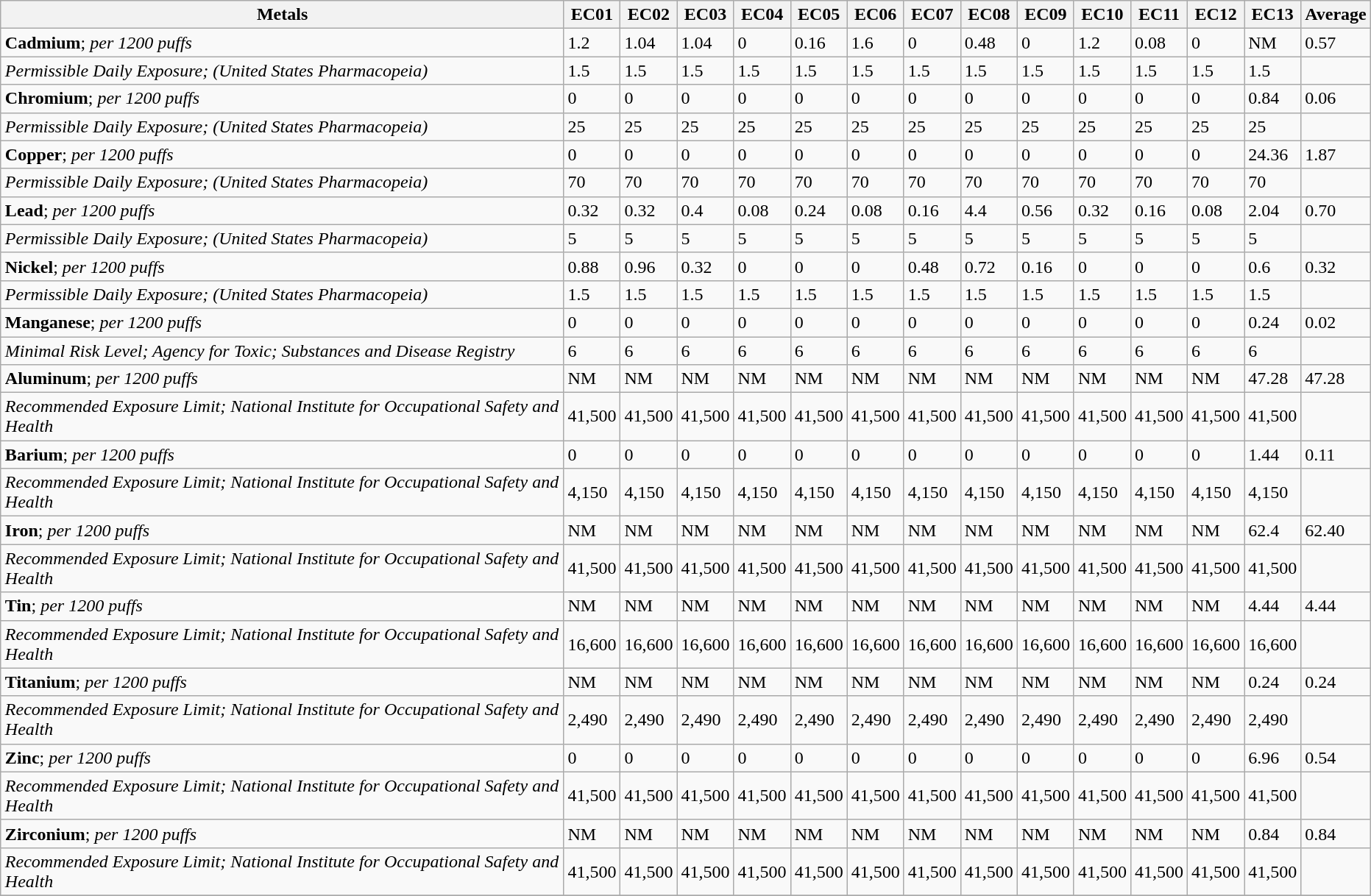<table class="wikitable" style="margin-left:0.4em;">
<tr>
<th>Metals</th>
<th>EC01</th>
<th>EC02</th>
<th>EC03</th>
<th>EC04</th>
<th>EC05</th>
<th>EC06</th>
<th>EC07</th>
<th>EC08</th>
<th>EC09</th>
<th>EC10</th>
<th>EC11</th>
<th>EC12</th>
<th>EC13</th>
<th>Average</th>
</tr>
<tr>
<td><strong>Cadmium</strong>; <em>per 1200 puffs</em></td>
<td>1.2</td>
<td>1.04</td>
<td>1.04</td>
<td>0</td>
<td>0.16</td>
<td>1.6</td>
<td>0</td>
<td>0.48</td>
<td>0</td>
<td>1.2</td>
<td>0.08</td>
<td>0</td>
<td>NM</td>
<td>0.57</td>
</tr>
<tr>
<td><em>Permissible Daily Exposure; (United States Pharmacopeia)</em></td>
<td>1.5</td>
<td>1.5</td>
<td>1.5</td>
<td>1.5</td>
<td>1.5</td>
<td>1.5</td>
<td>1.5</td>
<td>1.5</td>
<td>1.5</td>
<td>1.5</td>
<td>1.5</td>
<td>1.5</td>
<td>1.5</td>
<td></td>
</tr>
<tr>
<td><strong>Chromium</strong>; <em>per 1200 puffs</em></td>
<td>0</td>
<td>0</td>
<td>0</td>
<td>0</td>
<td>0</td>
<td>0</td>
<td>0</td>
<td>0</td>
<td>0</td>
<td>0</td>
<td>0</td>
<td>0</td>
<td>0.84</td>
<td>0.06</td>
</tr>
<tr>
<td><em>Permissible Daily Exposure; (United States Pharmacopeia)</em></td>
<td>25</td>
<td>25</td>
<td>25</td>
<td>25</td>
<td>25</td>
<td>25</td>
<td>25</td>
<td>25</td>
<td>25</td>
<td>25</td>
<td>25</td>
<td>25</td>
<td>25</td>
<td></td>
</tr>
<tr>
<td><strong>Copper</strong>; <em>per 1200 puffs</em></td>
<td>0</td>
<td>0</td>
<td>0</td>
<td>0</td>
<td>0</td>
<td>0</td>
<td>0</td>
<td>0</td>
<td>0</td>
<td>0</td>
<td>0</td>
<td>0</td>
<td>24.36</td>
<td>1.87</td>
</tr>
<tr>
<td><em>Permissible Daily Exposure; (United States Pharmacopeia)</em></td>
<td>70</td>
<td>70</td>
<td>70</td>
<td>70</td>
<td>70</td>
<td>70</td>
<td>70</td>
<td>70</td>
<td>70</td>
<td>70</td>
<td>70</td>
<td>70</td>
<td>70</td>
<td></td>
</tr>
<tr>
<td><strong>Lead</strong>; <em>per 1200 puffs</em></td>
<td>0.32</td>
<td>0.32</td>
<td>0.4</td>
<td>0.08</td>
<td>0.24</td>
<td>0.08</td>
<td>0.16</td>
<td>4.4</td>
<td>0.56</td>
<td>0.32</td>
<td>0.16</td>
<td>0.08</td>
<td>2.04</td>
<td>0.70</td>
</tr>
<tr>
<td><em>Permissible Daily Exposure; (United States Pharmacopeia)</em></td>
<td>5</td>
<td>5</td>
<td>5</td>
<td>5</td>
<td>5</td>
<td>5</td>
<td>5</td>
<td>5</td>
<td>5</td>
<td>5</td>
<td>5</td>
<td>5</td>
<td>5</td>
<td></td>
</tr>
<tr>
<td><strong>Nickel</strong>; <em>per 1200 puffs</em></td>
<td>0.88</td>
<td>0.96</td>
<td>0.32</td>
<td>0</td>
<td>0</td>
<td>0</td>
<td>0.48</td>
<td>0.72</td>
<td>0.16</td>
<td>0</td>
<td>0</td>
<td>0</td>
<td>0.6</td>
<td>0.32</td>
</tr>
<tr>
<td><em>Permissible Daily Exposure; (United States Pharmacopeia)</em></td>
<td>1.5</td>
<td>1.5</td>
<td>1.5</td>
<td>1.5</td>
<td>1.5</td>
<td>1.5</td>
<td>1.5</td>
<td>1.5</td>
<td>1.5</td>
<td>1.5</td>
<td>1.5</td>
<td>1.5</td>
<td>1.5</td>
<td></td>
</tr>
<tr>
<td><strong>Manganese</strong>; <em>per 1200 puffs</em></td>
<td>0</td>
<td>0</td>
<td>0</td>
<td>0</td>
<td>0</td>
<td>0</td>
<td>0</td>
<td>0</td>
<td>0</td>
<td>0</td>
<td>0</td>
<td>0</td>
<td>0.24</td>
<td>0.02</td>
</tr>
<tr>
<td><em>Minimal Risk Level; Agency for Toxic; Substances and Disease Registry</em></td>
<td>6</td>
<td>6</td>
<td>6</td>
<td>6</td>
<td>6</td>
<td>6</td>
<td>6</td>
<td>6</td>
<td>6</td>
<td>6</td>
<td>6</td>
<td>6</td>
<td>6</td>
<td></td>
</tr>
<tr>
<td><strong>Aluminum</strong>; <em>per 1200 puffs</em></td>
<td>NM</td>
<td>NM</td>
<td>NM</td>
<td>NM</td>
<td>NM</td>
<td>NM</td>
<td>NM</td>
<td>NM</td>
<td>NM</td>
<td>NM</td>
<td>NM</td>
<td>NM</td>
<td>47.28</td>
<td>47.28</td>
</tr>
<tr>
<td><em>Recommended Exposure Limit; National Institute for Occupational Safety and Health</em></td>
<td>41,500</td>
<td>41,500</td>
<td>41,500</td>
<td>41,500</td>
<td>41,500</td>
<td>41,500</td>
<td>41,500</td>
<td>41,500</td>
<td>41,500</td>
<td>41,500</td>
<td>41,500</td>
<td>41,500</td>
<td>41,500</td>
<td></td>
</tr>
<tr>
<td><strong>Barium</strong>; <em>per 1200 puffs</em></td>
<td>0</td>
<td>0</td>
<td>0</td>
<td>0</td>
<td>0</td>
<td>0</td>
<td>0</td>
<td>0</td>
<td>0</td>
<td>0</td>
<td>0</td>
<td>0</td>
<td>1.44</td>
<td>0.11</td>
</tr>
<tr>
<td><em>Recommended Exposure Limit; National Institute for Occupational Safety and Health</em></td>
<td>4,150</td>
<td>4,150</td>
<td>4,150</td>
<td>4,150</td>
<td>4,150</td>
<td>4,150</td>
<td>4,150</td>
<td>4,150</td>
<td>4,150</td>
<td>4,150</td>
<td>4,150</td>
<td>4,150</td>
<td>4,150</td>
<td></td>
</tr>
<tr>
<td><strong>Iron</strong>; <em>per 1200 puffs</em></td>
<td>NM</td>
<td>NM</td>
<td>NM</td>
<td>NM</td>
<td>NM</td>
<td>NM</td>
<td>NM</td>
<td>NM</td>
<td>NM</td>
<td>NM</td>
<td>NM</td>
<td>NM</td>
<td>62.4</td>
<td>62.40</td>
</tr>
<tr>
<td><em>Recommended Exposure Limit; National Institute for Occupational Safety and Health</em></td>
<td>41,500</td>
<td>41,500</td>
<td>41,500</td>
<td>41,500</td>
<td>41,500</td>
<td>41,500</td>
<td>41,500</td>
<td>41,500</td>
<td>41,500</td>
<td>41,500</td>
<td>41,500</td>
<td>41,500</td>
<td>41,500</td>
<td></td>
</tr>
<tr>
<td><strong>Tin</strong>; <em>per 1200 puffs</em></td>
<td>NM</td>
<td>NM</td>
<td>NM</td>
<td>NM</td>
<td>NM</td>
<td>NM</td>
<td>NM</td>
<td>NM</td>
<td>NM</td>
<td>NM</td>
<td>NM</td>
<td>NM</td>
<td>4.44</td>
<td>4.44</td>
</tr>
<tr>
<td><em>Recommended Exposure Limit; National Institute for Occupational Safety and Health</em></td>
<td>16,600</td>
<td>16,600</td>
<td>16,600</td>
<td>16,600</td>
<td>16,600</td>
<td>16,600</td>
<td>16,600</td>
<td>16,600</td>
<td>16,600</td>
<td>16,600</td>
<td>16,600</td>
<td>16,600</td>
<td>16,600</td>
<td></td>
</tr>
<tr>
<td><strong>Titanium</strong>; <em>per 1200 puffs</em></td>
<td>NM</td>
<td>NM</td>
<td>NM</td>
<td>NM</td>
<td>NM</td>
<td>NM</td>
<td>NM</td>
<td>NM</td>
<td>NM</td>
<td>NM</td>
<td>NM</td>
<td>NM</td>
<td>0.24</td>
<td>0.24</td>
</tr>
<tr>
<td><em>Recommended Exposure Limit; National Institute for Occupational Safety and Health</em></td>
<td>2,490</td>
<td>2,490</td>
<td>2,490</td>
<td>2,490</td>
<td>2,490</td>
<td>2,490</td>
<td>2,490</td>
<td>2,490</td>
<td>2,490</td>
<td>2,490</td>
<td>2,490</td>
<td>2,490</td>
<td>2,490</td>
<td></td>
</tr>
<tr>
<td><strong>Zinc</strong>; <em>per 1200 puffs</em></td>
<td>0</td>
<td>0</td>
<td>0</td>
<td>0</td>
<td>0</td>
<td>0</td>
<td>0</td>
<td>0</td>
<td>0</td>
<td>0</td>
<td>0</td>
<td>0</td>
<td>6.96</td>
<td>0.54</td>
</tr>
<tr>
<td><em>Recommended Exposure Limit; National Institute for Occupational Safety and Health</em></td>
<td>41,500</td>
<td>41,500</td>
<td>41,500</td>
<td>41,500</td>
<td>41,500</td>
<td>41,500</td>
<td>41,500</td>
<td>41,500</td>
<td>41,500</td>
<td>41,500</td>
<td>41,500</td>
<td>41,500</td>
<td>41,500</td>
<td></td>
</tr>
<tr>
<td><strong>Zirconium</strong>; <em>per 1200 puffs</em></td>
<td>NM</td>
<td>NM</td>
<td>NM</td>
<td>NM</td>
<td>NM</td>
<td>NM</td>
<td>NM</td>
<td>NM</td>
<td>NM</td>
<td>NM</td>
<td>NM</td>
<td>NM</td>
<td>0.84</td>
<td>0.84</td>
</tr>
<tr>
<td><em>Recommended Exposure Limit; National Institute for Occupational Safety and Health</em></td>
<td>41,500</td>
<td>41,500</td>
<td>41,500</td>
<td>41,500</td>
<td>41,500</td>
<td>41,500</td>
<td>41,500</td>
<td>41,500</td>
<td>41,500</td>
<td>41,500</td>
<td>41,500</td>
<td>41,500</td>
<td>41,500</td>
<td></td>
</tr>
<tr>
</tr>
</table>
